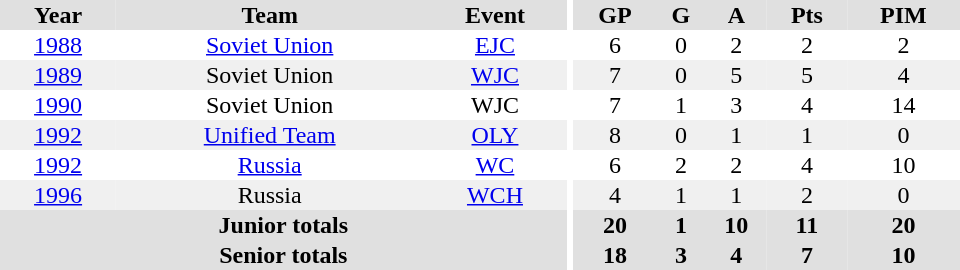<table border="0" cellpadding="1" cellspacing="0" ID="Table3" style="text-align:center; width:40em">
<tr bgcolor="#e0e0e0">
<th>Year</th>
<th>Team</th>
<th>Event</th>
<th rowspan="102" bgcolor="#ffffff"></th>
<th>GP</th>
<th>G</th>
<th>A</th>
<th>Pts</th>
<th>PIM</th>
</tr>
<tr>
<td><a href='#'>1988</a></td>
<td><a href='#'>Soviet Union</a></td>
<td><a href='#'>EJC</a></td>
<td>6</td>
<td>0</td>
<td>2</td>
<td>2</td>
<td>2</td>
</tr>
<tr bgcolor="#f0f0f0">
<td><a href='#'>1989</a></td>
<td>Soviet Union</td>
<td><a href='#'>WJC</a></td>
<td>7</td>
<td>0</td>
<td>5</td>
<td>5</td>
<td>4</td>
</tr>
<tr>
<td><a href='#'>1990</a></td>
<td>Soviet Union</td>
<td>WJC</td>
<td>7</td>
<td>1</td>
<td>3</td>
<td>4</td>
<td>14</td>
</tr>
<tr bgcolor="#f0f0f0">
<td><a href='#'>1992</a></td>
<td><a href='#'>Unified Team</a></td>
<td><a href='#'>OLY</a></td>
<td>8</td>
<td>0</td>
<td>1</td>
<td>1</td>
<td>0</td>
</tr>
<tr>
<td><a href='#'>1992</a></td>
<td><a href='#'>Russia</a></td>
<td><a href='#'>WC</a></td>
<td>6</td>
<td>2</td>
<td>2</td>
<td>4</td>
<td>10</td>
</tr>
<tr bgcolor="#f0f0f0">
<td><a href='#'>1996</a></td>
<td>Russia</td>
<td><a href='#'>WCH</a></td>
<td>4</td>
<td>1</td>
<td>1</td>
<td>2</td>
<td>0</td>
</tr>
<tr bgcolor="#e0e0e0">
<th colspan="3">Junior totals</th>
<th>20</th>
<th>1</th>
<th>10</th>
<th>11</th>
<th>20</th>
</tr>
<tr bgcolor="#e0e0e0">
<th colspan="3">Senior totals</th>
<th>18</th>
<th>3</th>
<th>4</th>
<th>7</th>
<th>10</th>
</tr>
</table>
